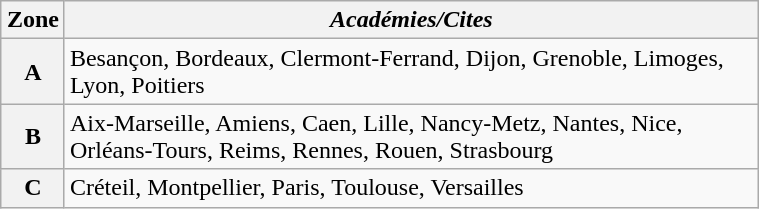<table class="wikitable" style="width:40%; float:right; margin:10px;">
<tr>
<th>Zone</th>
<th><em>Académies/Cites</em></th>
</tr>
<tr>
<th>A</th>
<td>Besançon, Bordeaux, Clermont-Ferrand, Dijon, Grenoble, Limoges, Lyon, Poitiers</td>
</tr>
<tr>
<th>B</th>
<td>Aix-Marseille, Amiens, Caen, Lille, Nancy-Metz, Nantes, Nice, Orléans-Tours, Reims, Rennes, Rouen, Strasbourg</td>
</tr>
<tr>
<th>C</th>
<td>Créteil, Montpellier, Paris, Toulouse, Versailles</td>
</tr>
</table>
